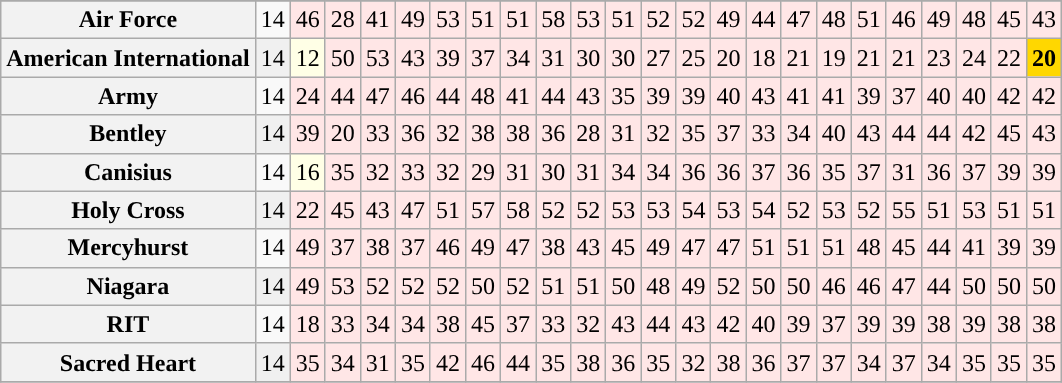<table class="wikitable sortable" style="text-align: center;">
<tr>
</tr>
<tr>
<th>Air Force</th>
<td>14</td>
<td bgcolor=FFE6E6>46</td>
<td bgcolor=FFE6E6>28</td>
<td bgcolor=FFE6E6>41</td>
<td bgcolor=FFE6E6>49</td>
<td bgcolor=FFE6E6>53</td>
<td bgcolor=FFE6E6>51</td>
<td bgcolor=FFE6E6>51</td>
<td bgcolor=FFE6E6>58</td>
<td bgcolor=FFE6E6>53</td>
<td bgcolor=FFE6E6>51</td>
<td bgcolor=FFE6E6>52</td>
<td bgcolor=FFE6E6>52</td>
<td bgcolor=FFE6E6>49</td>
<td bgcolor=FFE6E6>44</td>
<td bgcolor=FFE6E6>47</td>
<td bgcolor=FFE6E6>48</td>
<td bgcolor=FFE6E6>51</td>
<td bgcolor=FFE6E6>46</td>
<td bgcolor=FFE6E6>49</td>
<td bgcolor=FFE6E6>48</td>
<td bgcolor=FFE6E6>45</td>
<td bgcolor=FFE6E6>43</td>
</tr>
<tr bgcolor=f0f0f0>
<th>American International</th>
<td>14</td>
<td bgcolor=FFFFE6>12</td>
<td bgcolor=FFE6E6>50</td>
<td bgcolor=FFE6E6>53</td>
<td bgcolor=FFE6E6>43</td>
<td bgcolor=FFE6E6>39</td>
<td bgcolor=FFE6E6>37</td>
<td bgcolor=FFE6E6>34</td>
<td bgcolor=FFE6E6>31</td>
<td bgcolor=FFE6E6>30</td>
<td bgcolor=FFE6E6>30</td>
<td bgcolor=FFE6E6>27</td>
<td bgcolor=FFE6E6>25</td>
<td bgcolor=FFE6E6>20</td>
<td bgcolor=FFE6E6>18</td>
<td bgcolor=FFE6E6>21</td>
<td bgcolor=FFE6E6>19</td>
<td bgcolor=FFE6E6>21</td>
<td bgcolor=FFE6E6>21</td>
<td bgcolor=FFE6E6>23</td>
<td bgcolor=FFE6E6>24</td>
<td bgcolor=FFE6E6>22</td>
<td bgcolor=gold><strong>20</strong></td>
</tr>
<tr>
<th>Army</th>
<td>14</td>
<td bgcolor=FFE6E6>24</td>
<td bgcolor=FFE6E6>44</td>
<td bgcolor=FFE6E6>47</td>
<td bgcolor=FFE6E6>46</td>
<td bgcolor=FFE6E6>44</td>
<td bgcolor=FFE6E6>48</td>
<td bgcolor=FFE6E6>41</td>
<td bgcolor=FFE6E6>44</td>
<td bgcolor=FFE6E6>43</td>
<td bgcolor=FFE6E6>35</td>
<td bgcolor=FFE6E6>39</td>
<td bgcolor=FFE6E6>39</td>
<td bgcolor=FFE6E6>40</td>
<td bgcolor=FFE6E6>43</td>
<td bgcolor=FFE6E6>41</td>
<td bgcolor=FFE6E6>41</td>
<td bgcolor=FFE6E6>39</td>
<td bgcolor=FFE6E6>37</td>
<td bgcolor=FFE6E6>40</td>
<td bgcolor=FFE6E6>40</td>
<td bgcolor=FFE6E6>42</td>
<td bgcolor=FFE6E6>42</td>
</tr>
<tr bgcolor=f0f0f0>
<th>Bentley</th>
<td>14</td>
<td bgcolor=FFE6E6>39</td>
<td bgcolor=FFE6E6>20</td>
<td bgcolor=FFE6E6>33</td>
<td bgcolor=FFE6E6>36</td>
<td bgcolor=FFE6E6>32</td>
<td bgcolor=FFE6E6>38</td>
<td bgcolor=FFE6E6>38</td>
<td bgcolor=FFE6E6>36</td>
<td bgcolor=FFE6E6>28</td>
<td bgcolor=FFE6E6>31</td>
<td bgcolor=FFE6E6>32</td>
<td bgcolor=FFE6E6>35</td>
<td bgcolor=FFE6E6>37</td>
<td bgcolor=FFE6E6>33</td>
<td bgcolor=FFE6E6>34</td>
<td bgcolor=FFE6E6>40</td>
<td bgcolor=FFE6E6>43</td>
<td bgcolor=FFE6E6>44</td>
<td bgcolor=FFE6E6>44</td>
<td bgcolor=FFE6E6>42</td>
<td bgcolor=FFE6E6>45</td>
<td bgcolor=FFE6E6>43</td>
</tr>
<tr>
<th>Canisius</th>
<td>14</td>
<td bgcolor=FFFFE6>16</td>
<td bgcolor=FFE6E6>35</td>
<td bgcolor=FFE6E6>32</td>
<td bgcolor=FFE6E6>33</td>
<td bgcolor=FFE6E6>32</td>
<td bgcolor=FFE6E6>29</td>
<td bgcolor=FFE6E6>31</td>
<td bgcolor=FFE6E6>30</td>
<td bgcolor=FFE6E6>31</td>
<td bgcolor=FFE6E6>34</td>
<td bgcolor=FFE6E6>34</td>
<td bgcolor=FFE6E6>36</td>
<td bgcolor=FFE6E6>36</td>
<td bgcolor=FFE6E6>37</td>
<td bgcolor=FFE6E6>36</td>
<td bgcolor=FFE6E6>35</td>
<td bgcolor=FFE6E6>37</td>
<td bgcolor=FFE6E6>31</td>
<td bgcolor=FFE6E6>36</td>
<td bgcolor=FFE6E6>37</td>
<td bgcolor=FFE6E6>39</td>
<td bgcolor=FFE6E6>39</td>
</tr>
<tr bgcolor=f0f0f0>
<th>Holy Cross</th>
<td>14</td>
<td bgcolor=FFE6E6>22</td>
<td bgcolor=FFE6E6>45</td>
<td bgcolor=FFE6E6>43</td>
<td bgcolor=FFE6E6>47</td>
<td bgcolor=FFE6E6>51</td>
<td bgcolor=FFE6E6>57</td>
<td bgcolor=FFE6E6>58</td>
<td bgcolor=FFE6E6>52</td>
<td bgcolor=FFE6E6>52</td>
<td bgcolor=FFE6E6>53</td>
<td bgcolor=FFE6E6>53</td>
<td bgcolor=FFE6E6>54</td>
<td bgcolor=FFE6E6>53</td>
<td bgcolor=FFE6E6>54</td>
<td bgcolor=FFE6E6>52</td>
<td bgcolor=FFE6E6>53</td>
<td bgcolor=FFE6E6>52</td>
<td bgcolor=FFE6E6>55</td>
<td bgcolor=FFE6E6>51</td>
<td bgcolor=FFE6E6>53</td>
<td bgcolor=FFE6E6>51</td>
<td bgcolor=FFE6E6>51</td>
</tr>
<tr>
<th>Mercyhurst</th>
<td>14</td>
<td bgcolor=FFE6E6>49</td>
<td bgcolor=FFE6E6>37</td>
<td bgcolor=FFE6E6>38</td>
<td bgcolor=FFE6E6>37</td>
<td bgcolor=FFE6E6>46</td>
<td bgcolor=FFE6E6>49</td>
<td bgcolor=FFE6E6>47</td>
<td bgcolor=FFE6E6>38</td>
<td bgcolor=FFE6E6>43</td>
<td bgcolor=FFE6E6>45</td>
<td bgcolor=FFE6E6>49</td>
<td bgcolor=FFE6E6>47</td>
<td bgcolor=FFE6E6>47</td>
<td bgcolor=FFE6E6>51</td>
<td bgcolor=FFE6E6>51</td>
<td bgcolor=FFE6E6>51</td>
<td bgcolor=FFE6E6>48</td>
<td bgcolor=FFE6E6>45</td>
<td bgcolor=FFE6E6>44</td>
<td bgcolor=FFE6E6>41</td>
<td bgcolor=FFE6E6>39</td>
<td bgcolor=FFE6E6>39</td>
</tr>
<tr bgcolor=f0f0f0>
<th>Niagara</th>
<td>14</td>
<td bgcolor=FFE6E6>49</td>
<td bgcolor=FFE6E6>53</td>
<td bgcolor=FFE6E6>52</td>
<td bgcolor=FFE6E6>52</td>
<td bgcolor=FFE6E6>52</td>
<td bgcolor=FFE6E6>50</td>
<td bgcolor=FFE6E6>52</td>
<td bgcolor=FFE6E6>51</td>
<td bgcolor=FFE6E6>51</td>
<td bgcolor=FFE6E6>50</td>
<td bgcolor=FFE6E6>48</td>
<td bgcolor=FFE6E6>49</td>
<td bgcolor=FFE6E6>52</td>
<td bgcolor=FFE6E6>50</td>
<td bgcolor=FFE6E6>50</td>
<td bgcolor=FFE6E6>46</td>
<td bgcolor=FFE6E6>46</td>
<td bgcolor=FFE6E6>47</td>
<td bgcolor=FFE6E6>44</td>
<td bgcolor=FFE6E6>50</td>
<td bgcolor=FFE6E6>50</td>
<td bgcolor=FFE6E6>50</td>
</tr>
<tr>
<th>RIT</th>
<td>14</td>
<td bgcolor=FFE6E6>18</td>
<td bgcolor=FFE6E6>33</td>
<td bgcolor=FFE6E6>34</td>
<td bgcolor=FFE6E6>34</td>
<td bgcolor=FFE6E6>38</td>
<td bgcolor=FFE6E6>45</td>
<td bgcolor=FFE6E6>37</td>
<td bgcolor=FFE6E6>33</td>
<td bgcolor=FFE6E6>32</td>
<td bgcolor=FFE6E6>43</td>
<td bgcolor=FFE6E6>44</td>
<td bgcolor=FFE6E6>43</td>
<td bgcolor=FFE6E6>42</td>
<td bgcolor=FFE6E6>40</td>
<td bgcolor=FFE6E6>39</td>
<td bgcolor=FFE6E6>37</td>
<td bgcolor=FFE6E6>39</td>
<td bgcolor=FFE6E6>39</td>
<td bgcolor=FFE6E6>38</td>
<td bgcolor=FFE6E6>39</td>
<td bgcolor=FFE6E6>38</td>
<td bgcolor=FFE6E6>38</td>
</tr>
<tr bgcolor=f0f0f0>
<th>Sacred Heart</th>
<td>14</td>
<td bgcolor=FFE6E6>35</td>
<td bgcolor=FFE6E6>34</td>
<td bgcolor=FFE6E6>31</td>
<td bgcolor=FFE6E6>35</td>
<td bgcolor=FFE6E6>42</td>
<td bgcolor=FFE6E6>46</td>
<td bgcolor=FFE6E6>44</td>
<td bgcolor=FFE6E6>35</td>
<td bgcolor=FFE6E6>38</td>
<td bgcolor=FFE6E6>36</td>
<td bgcolor=FFE6E6>35</td>
<td bgcolor=FFE6E6>32</td>
<td bgcolor=FFE6E6>38</td>
<td bgcolor=FFE6E6>36</td>
<td bgcolor=FFE6E6>37</td>
<td bgcolor=FFE6E6>37</td>
<td bgcolor=FFE6E6>34</td>
<td bgcolor=FFE6E6>37</td>
<td bgcolor=FFE6E6>34</td>
<td bgcolor=FFE6E6>35</td>
<td bgcolor=FFE6E6>35</td>
<td bgcolor=FFE6E6>35</td>
</tr>
<tr>
</tr>
</table>
